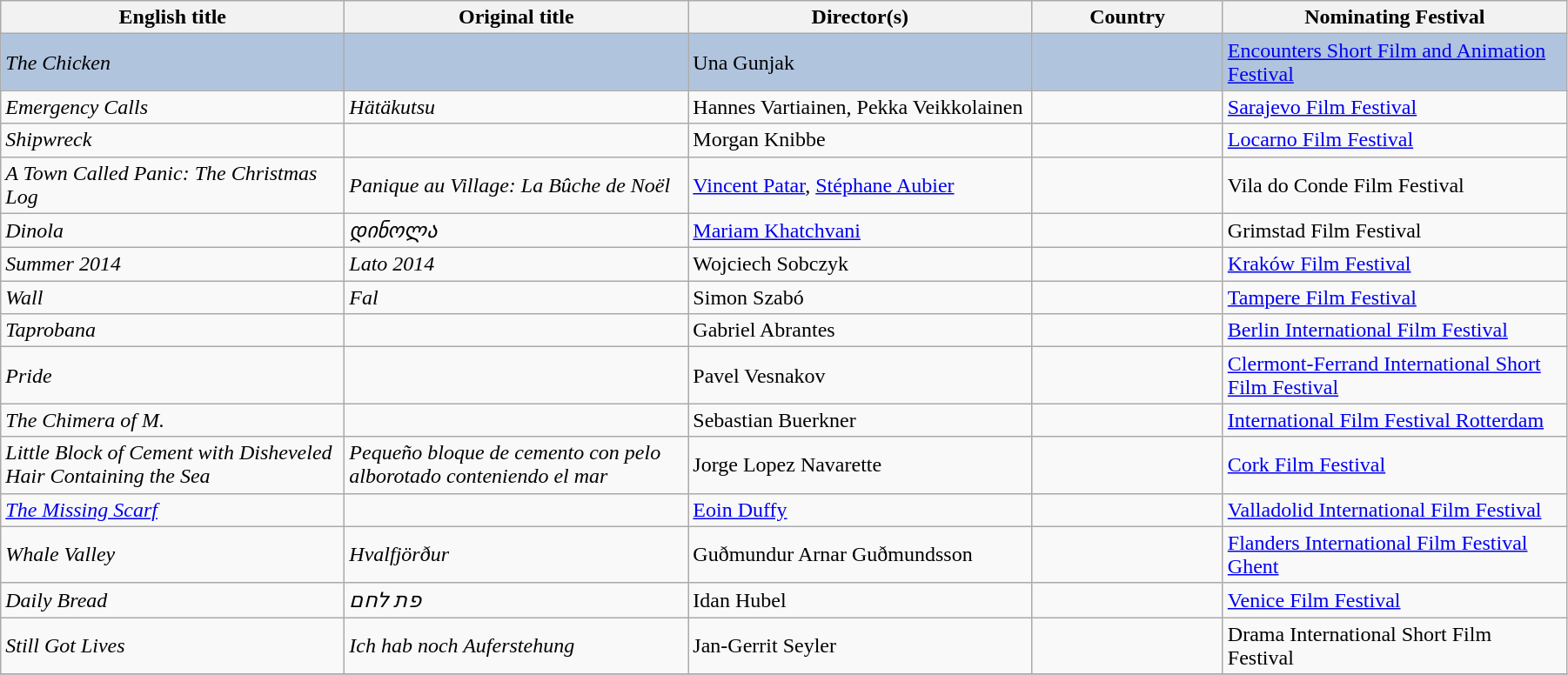<table class="wikitable" width="95%" align="centre">
<tr>
<th width="18%">English title</th>
<th width="18%">Original title</th>
<th width="18%">Director(s)</th>
<th width="10%">Country</th>
<th width="18%">Nominating Festival</th>
</tr>
<tr style="background:#B0C4DE;">
<td><em>The Chicken</em></td>
<td></td>
<td>Una Gunjak</td>
<td> </td>
<td><a href='#'>Encounters Short Film and Animation Festival</a></td>
</tr>
<tr>
<td><em>Emergency Calls</em></td>
<td><em>Hätäkutsu</em></td>
<td>Hannes Vartiainen, Pekka Veikkolainen</td>
<td></td>
<td><a href='#'>Sarajevo Film Festival</a></td>
</tr>
<tr>
<td><em>Shipwreck</em></td>
<td></td>
<td>Morgan Knibbe</td>
<td></td>
<td><a href='#'>Locarno Film Festival</a></td>
</tr>
<tr>
<td><em>A Town Called Panic: The Christmas Log</em></td>
<td><em>Panique au Village: La Bûche de Noël</em></td>
<td><a href='#'>Vincent Patar</a>, <a href='#'>Stéphane Aubier</a></td>
<td> </td>
<td>Vila do Conde Film Festival</td>
</tr>
<tr>
<td><em>Dinola</em></td>
<td><em>დინოლა</em></td>
<td><a href='#'>Mariam Khatchvani</a></td>
<td></td>
<td>Grimstad Film Festival</td>
</tr>
<tr>
<td><em>Summer 2014</em></td>
<td><em>Lato 2014</em></td>
<td>Wojciech Sobczyk</td>
<td></td>
<td><a href='#'>Kraków Film Festival</a></td>
</tr>
<tr>
<td><em>Wall</em></td>
<td><em>Fal</em></td>
<td>Simon Szabó</td>
<td></td>
<td><a href='#'>Tampere Film Festival</a></td>
</tr>
<tr>
<td><em>Taprobana</em></td>
<td></td>
<td>Gabriel Abrantes</td>
<td>  </td>
<td><a href='#'>Berlin International Film Festival</a></td>
</tr>
<tr>
<td><em>Pride</em></td>
<td></td>
<td>Pavel Vesnakov</td>
<td> </td>
<td><a href='#'>Clermont-Ferrand International Short Film Festival</a></td>
</tr>
<tr>
<td><em>The Chimera of M.</em></td>
<td></td>
<td>Sebastian Buerkner</td>
<td></td>
<td><a href='#'>International Film Festival Rotterdam</a></td>
</tr>
<tr>
<td><em>Little Block of Cement with Disheveled Hair Containing the Sea</em></td>
<td><em>Pequeño bloque de cemento con pelo alborotado conteniendo el mar</em></td>
<td>Jorge Lopez Navarette</td>
<td></td>
<td><a href='#'>Cork Film Festival</a></td>
</tr>
<tr>
<td><em><a href='#'>The Missing Scarf</a></em></td>
<td></td>
<td><a href='#'>Eoin Duffy</a></td>
<td></td>
<td><a href='#'>Valladolid International Film Festival</a></td>
</tr>
<tr>
<td><em>Whale Valley</em></td>
<td><em>Hvalfjörður</em></td>
<td>Guðmundur Arnar Guðmundsson</td>
<td> </td>
<td><a href='#'>Flanders International Film Festival Ghent</a></td>
</tr>
<tr>
<td><em>Daily Bread</em></td>
<td><em> פת לחם</em></td>
<td>Idan Hubel</td>
<td></td>
<td><a href='#'>Venice Film Festival</a></td>
</tr>
<tr>
<td><em>Still Got Lives</em></td>
<td><em>Ich hab noch Auferstehung</em></td>
<td>Jan-Gerrit Seyler</td>
<td></td>
<td>Drama International Short Film Festival</td>
</tr>
<tr>
</tr>
</table>
